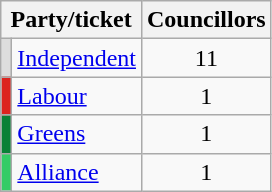<table class="wikitable">
<tr>
<th colspan=2>Party/ticket</th>
<th>Councillors</th>
</tr>
<tr>
<td style="background:#DDDDDD"></td>
<td><a href='#'>Independent</a></td>
<td style="text-align: center;">11</td>
</tr>
<tr>
<td style="background:#DC241f"></td>
<td><a href='#'>Labour</a></td>
<td style="text-align: center;">1</td>
</tr>
<tr>
<td style="background:#098137"></td>
<td><a href='#'>Greens</a></td>
<td style="text-align: center;">1</td>
</tr>
<tr>
<td style="background:#33CC66"></td>
<td><a href='#'>Alliance</a></td>
<td style="text-align: center;">1</td>
</tr>
</table>
